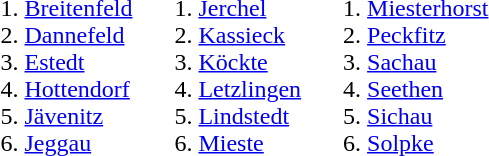<table>
<tr>
<td valign=top><br><ol><li><a href='#'>Breitenfeld</a></li><li><a href='#'>Dannefeld</a></li><li><a href='#'>Estedt</a></li><li><a href='#'>Hottendorf</a></li><li><a href='#'>Jävenitz</a></li><li><a href='#'>Jeggau</a></li></ol></td>
<td valign=top><br><ol>
<li><a href='#'>Jerchel</a> 
<li><a href='#'>Kassieck</a> 
<li><a href='#'>Köckte</a> 
<li><a href='#'>Letzlingen</a>
<li><a href='#'>Lindstedt</a> 
<li><a href='#'>Mieste</a> 
</ol></td>
<td valign=top><br><ol>
<li><a href='#'>Miesterhorst</a> 
<li><a href='#'>Peckfitz</a> 
<li><a href='#'>Sachau</a> 
<li><a href='#'>Seethen</a>
<li><a href='#'>Sichau</a> 
<li><a href='#'>Solpke</a> 
</ol></td>
</tr>
</table>
